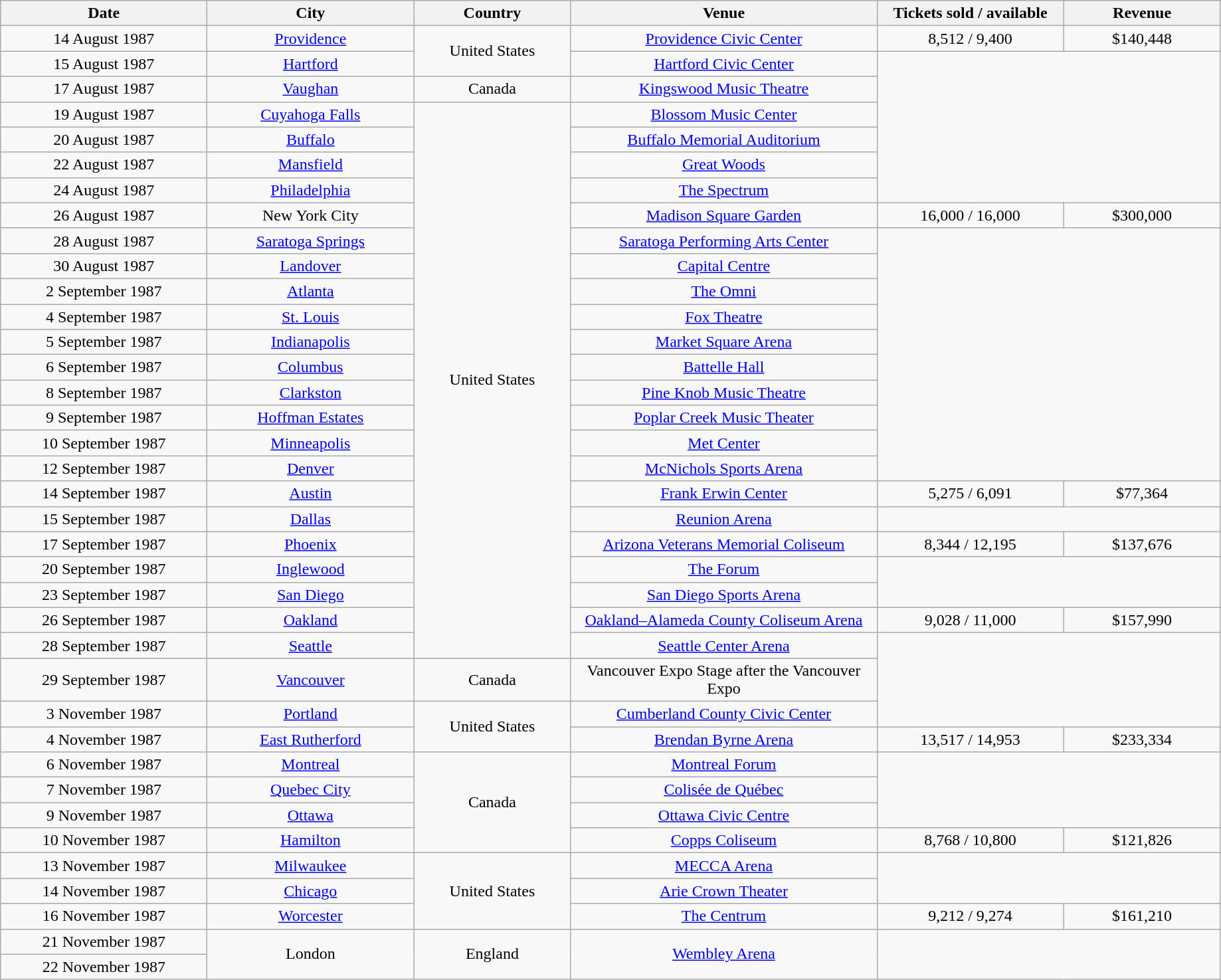<table class="wikitable" style="text-align:center;">
<tr>
<th width="200">Date</th>
<th width="200">City</th>
<th width="150">Country</th>
<th width="300">Venue</th>
<th width="180">Tickets sold / available</th>
<th width="150">Revenue</th>
</tr>
<tr>
<td>14 August 1987</td>
<td><a href='#'>Providence</a></td>
<td rowspan="2">United States</td>
<td><a href='#'>Providence Civic Center</a></td>
<td>8,512 / 9,400</td>
<td>$140,448</td>
</tr>
<tr>
<td>15 August 1987</td>
<td><a href='#'>Hartford</a></td>
<td><a href='#'>Hartford Civic Center</a></td>
</tr>
<tr>
<td>17 August 1987</td>
<td><a href='#'>Vaughan</a></td>
<td>Canada</td>
<td><a href='#'>Kingswood Music Theatre</a></td>
</tr>
<tr>
<td>19 August 1987</td>
<td><a href='#'>Cuyahoga Falls</a></td>
<td rowspan="22">United States</td>
<td><a href='#'>Blossom Music Center</a></td>
</tr>
<tr>
<td>20 August 1987</td>
<td><a href='#'>Buffalo</a></td>
<td><a href='#'>Buffalo Memorial Auditorium</a></td>
</tr>
<tr>
<td>22 August 1987</td>
<td><a href='#'>Mansfield</a></td>
<td><a href='#'>Great Woods</a></td>
</tr>
<tr>
<td>24 August 1987</td>
<td><a href='#'>Philadelphia</a></td>
<td><a href='#'>The Spectrum</a></td>
</tr>
<tr>
<td>26 August 1987</td>
<td>New York City</td>
<td><a href='#'>Madison Square Garden</a></td>
<td>16,000 / 16,000</td>
<td>$300,000</td>
</tr>
<tr>
<td>28 August 1987</td>
<td><a href='#'>Saratoga Springs</a></td>
<td><a href='#'>Saratoga Performing Arts Center</a></td>
</tr>
<tr>
<td>30 August 1987</td>
<td><a href='#'>Landover</a></td>
<td><a href='#'>Capital Centre</a></td>
</tr>
<tr>
<td>2 September 1987</td>
<td><a href='#'>Atlanta</a></td>
<td><a href='#'>The Omni</a></td>
</tr>
<tr>
<td>4 September 1987</td>
<td><a href='#'>St. Louis</a></td>
<td><a href='#'>Fox Theatre</a></td>
</tr>
<tr>
<td>5 September 1987</td>
<td><a href='#'>Indianapolis</a></td>
<td><a href='#'>Market Square Arena</a></td>
</tr>
<tr>
<td>6 September 1987</td>
<td><a href='#'>Columbus</a></td>
<td><a href='#'>Battelle Hall</a></td>
</tr>
<tr>
<td>8 September 1987</td>
<td><a href='#'>Clarkston</a></td>
<td><a href='#'>Pine Knob Music Theatre</a></td>
</tr>
<tr>
<td>9 September 1987</td>
<td><a href='#'>Hoffman Estates</a></td>
<td><a href='#'>Poplar Creek Music Theater</a></td>
</tr>
<tr>
<td>10 September 1987</td>
<td><a href='#'>Minneapolis</a></td>
<td><a href='#'>Met Center</a></td>
</tr>
<tr>
<td>12 September 1987</td>
<td><a href='#'>Denver</a></td>
<td><a href='#'>McNichols Sports Arena</a></td>
</tr>
<tr>
<td>14 September 1987</td>
<td><a href='#'>Austin</a></td>
<td><a href='#'>Frank Erwin Center</a></td>
<td>5,275 / 6,091</td>
<td>$77,364</td>
</tr>
<tr>
<td>15 September 1987</td>
<td><a href='#'>Dallas</a></td>
<td><a href='#'>Reunion Arena</a></td>
</tr>
<tr>
<td>17 September 1987</td>
<td><a href='#'>Phoenix</a></td>
<td><a href='#'>Arizona Veterans Memorial Coliseum</a></td>
<td>8,344 / 12,195</td>
<td>$137,676</td>
</tr>
<tr>
<td>20 September 1987</td>
<td><a href='#'>Inglewood</a></td>
<td><a href='#'>The Forum</a></td>
</tr>
<tr>
<td>23 September 1987</td>
<td><a href='#'>San Diego</a></td>
<td><a href='#'>San Diego Sports Arena</a></td>
</tr>
<tr>
<td>26 September 1987</td>
<td><a href='#'>Oakland</a></td>
<td><a href='#'>Oakland–Alameda County Coliseum Arena</a></td>
<td>9,028 / 11,000</td>
<td>$157,990</td>
</tr>
<tr>
<td>28 September 1987</td>
<td><a href='#'>Seattle</a></td>
<td><a href='#'>Seattle Center Arena</a></td>
</tr>
<tr>
<td>29 September 1987</td>
<td><a href='#'>Vancouver</a></td>
<td>Canada</td>
<td>Vancouver Expo Stage after the Vancouver Expo</td>
</tr>
<tr>
<td>3 November 1987</td>
<td><a href='#'>Portland</a></td>
<td rowspan="2">United States</td>
<td><a href='#'>Cumberland County Civic Center</a></td>
</tr>
<tr>
<td>4 November 1987</td>
<td><a href='#'>East Rutherford</a></td>
<td><a href='#'>Brendan Byrne Arena</a></td>
<td>13,517 / 14,953</td>
<td>$233,334</td>
</tr>
<tr>
<td>6 November 1987</td>
<td><a href='#'>Montreal</a></td>
<td rowspan="4">Canada</td>
<td><a href='#'>Montreal Forum</a></td>
</tr>
<tr>
<td>7 November 1987</td>
<td><a href='#'>Quebec City</a></td>
<td><a href='#'>Colisée de Québec</a></td>
</tr>
<tr>
<td>9 November 1987</td>
<td><a href='#'>Ottawa</a></td>
<td><a href='#'>Ottawa Civic Centre</a></td>
</tr>
<tr>
<td>10 November 1987</td>
<td><a href='#'>Hamilton</a></td>
<td><a href='#'>Copps Coliseum</a></td>
<td>8,768 / 10,800</td>
<td>$121,826</td>
</tr>
<tr>
<td>13 November 1987</td>
<td><a href='#'>Milwaukee</a></td>
<td rowspan="3">United States</td>
<td><a href='#'>MECCA Arena</a></td>
</tr>
<tr>
<td>14 November 1987</td>
<td><a href='#'>Chicago</a></td>
<td><a href='#'>Arie Crown Theater</a></td>
</tr>
<tr>
<td>16 November 1987</td>
<td><a href='#'>Worcester</a></td>
<td><a href='#'>The Centrum</a></td>
<td>9,212 / 9,274</td>
<td>$161,210</td>
</tr>
<tr>
<td>21 November 1987</td>
<td rowspan="2">London</td>
<td rowspan="2">England</td>
<td rowspan="2"><a href='#'>Wembley Arena</a></td>
</tr>
<tr>
<td>22 November 1987</td>
</tr>
</table>
